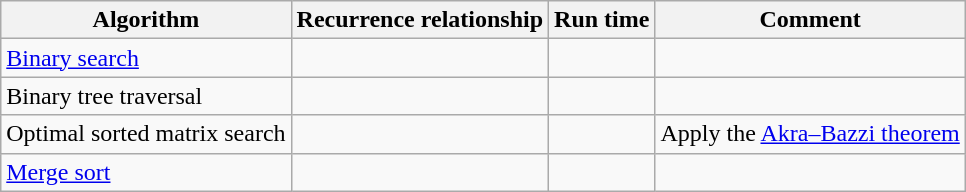<table class="wikitable">
<tr>
<th>Algorithm</th>
<th>Recurrence relationship</th>
<th>Run time</th>
<th>Comment</th>
</tr>
<tr>
<td><a href='#'>Binary search</a></td>
<td></td>
<td></td>
<td></td>
</tr>
<tr>
<td>Binary tree traversal</td>
<td></td>
<td></td>
<td></td>
</tr>
<tr>
<td>Optimal sorted matrix search</td>
<td></td>
<td></td>
<td>Apply the <a href='#'>Akra–Bazzi theorem</a></td>
</tr>
<tr>
<td><a href='#'>Merge sort</a></td>
<td></td>
<td></td>
<td></td>
</tr>
</table>
